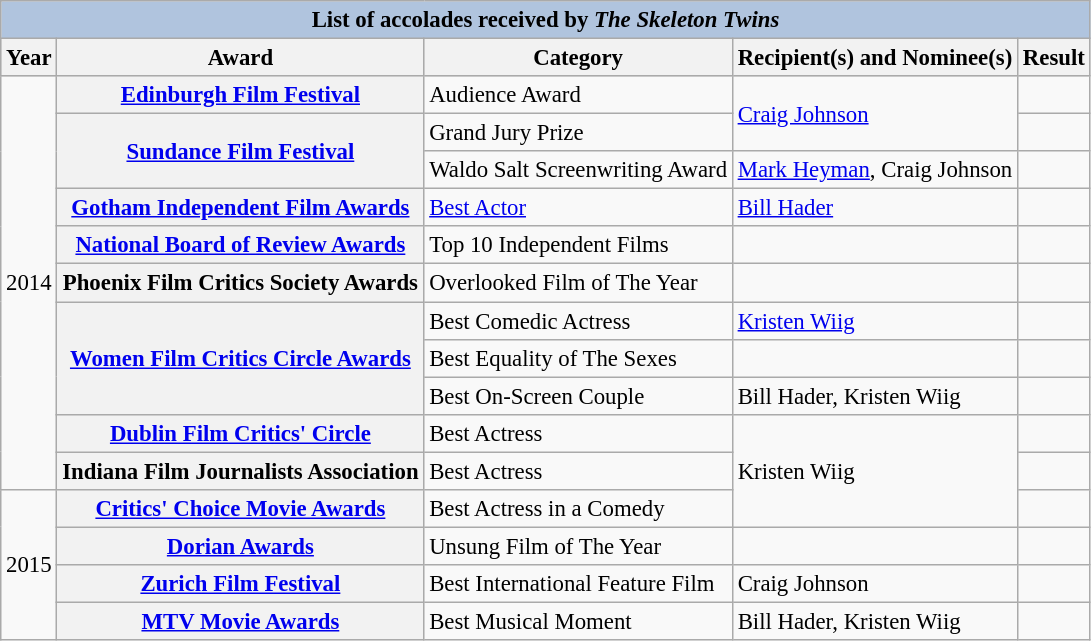<table class="wikitable sortable plainrowheaders" style="font-size: 95%;">
<tr>
<th colspan="5" style="background: LightSteelBlue;">List of accolades received by <em>The Skeleton Twins</em></th>
</tr>
<tr style="background:#ccc; text-align:center;">
<th>Year</th>
<th>Award</th>
<th>Category</th>
<th>Recipient(s) and Nominee(s)</th>
<th>Result</th>
</tr>
<tr>
<td rowspan="11">2014</td>
<th scope="row"><a href='#'>Edinburgh Film Festival</a></th>
<td>Audience Award</td>
<td rowspan="2"><a href='#'>Craig Johnson</a></td>
<td></td>
</tr>
<tr>
<th rowspan="2" scope="row"><a href='#'>Sundance Film Festival</a></th>
<td>Grand Jury Prize</td>
<td></td>
</tr>
<tr>
<td>Waldo Salt Screenwriting Award</td>
<td><a href='#'>Mark Heyman</a>, Craig Johnson</td>
<td></td>
</tr>
<tr>
<th scope="row"><a href='#'>Gotham Independent Film Awards</a></th>
<td><a href='#'>Best Actor</a></td>
<td><a href='#'>Bill Hader</a></td>
<td></td>
</tr>
<tr>
<th scope="row"><a href='#'>National Board of Review Awards</a></th>
<td>Top 10 Independent Films</td>
<td></td>
<td></td>
</tr>
<tr>
<th scope="row">Phoenix Film Critics Society Awards</th>
<td>Overlooked Film of The Year</td>
<td></td>
<td></td>
</tr>
<tr>
<th rowspan="3" scope="row"><a href='#'>Women Film Critics Circle Awards</a></th>
<td>Best Comedic Actress</td>
<td><a href='#'>Kristen Wiig</a></td>
<td></td>
</tr>
<tr>
<td>Best Equality of The Sexes</td>
<td></td>
<td></td>
</tr>
<tr>
<td>Best On-Screen Couple</td>
<td>Bill Hader, Kristen Wiig</td>
<td></td>
</tr>
<tr>
<th scope="row"><a href='#'>Dublin Film Critics' Circle</a></th>
<td>Best Actress</td>
<td rowspan="3">Kristen Wiig</td>
<td></td>
</tr>
<tr>
<th scope="row">Indiana Film Journalists Association</th>
<td>Best Actress</td>
<td></td>
</tr>
<tr>
<td rowspan="4">2015</td>
<th scope="row"><a href='#'>Critics' Choice Movie Awards</a></th>
<td>Best Actress in a Comedy</td>
<td></td>
</tr>
<tr>
<th scope="row"><a href='#'>Dorian Awards</a></th>
<td>Unsung Film of The Year</td>
<td></td>
<td></td>
</tr>
<tr>
<th scope="row"><a href='#'>Zurich Film Festival</a></th>
<td>Best International Feature Film</td>
<td>Craig Johnson</td>
<td></td>
</tr>
<tr>
<th scope="row"><a href='#'>MTV Movie Awards</a></th>
<td>Best Musical Moment</td>
<td>Bill Hader, Kristen Wiig</td>
<td></td>
</tr>
</table>
